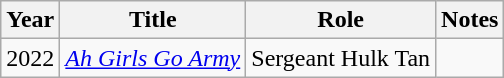<table class="wikitable">
<tr>
<th>Year</th>
<th>Title</th>
<th>Role</th>
<th>Notes</th>
</tr>
<tr>
<td>2022</td>
<td><em><a href='#'>Ah Girls Go Army</a></em></td>
<td>Sergeant Hulk Tan</td>
<td></td>
</tr>
</table>
